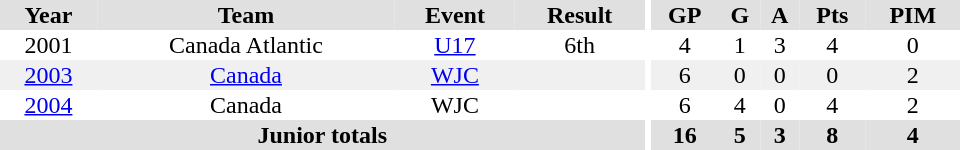<table border="0" cellpadding="1" cellspacing="0" ID="Table3" style="text-align:center; width:40em">
<tr ALIGN="center" bgcolor="#e0e0e0">
<th>Year</th>
<th>Team</th>
<th>Event</th>
<th>Result</th>
<th rowspan="99" bgcolor="#ffffff"></th>
<th>GP</th>
<th>G</th>
<th>A</th>
<th>Pts</th>
<th>PIM</th>
</tr>
<tr>
<td 2001 World U-17 Hockey Challenge>2001</td>
<td>Canada Atlantic</td>
<td><a href='#'>U17</a></td>
<td>6th</td>
<td>4</td>
<td>1</td>
<td>3</td>
<td>4</td>
<td>0</td>
</tr>
<tr bgcolor="#f0f0f0">
<td><a href='#'>2003</a></td>
<td><a href='#'>Canada</a></td>
<td><a href='#'>WJC</a></td>
<td></td>
<td>6</td>
<td>0</td>
<td>0</td>
<td>0</td>
<td>2</td>
</tr>
<tr>
<td><a href='#'>2004</a></td>
<td>Canada</td>
<td>WJC</td>
<td></td>
<td>6</td>
<td>4</td>
<td>0</td>
<td>4</td>
<td>2</td>
</tr>
<tr bgcolor="#e0e0e0">
<th colspan="4">Junior totals</th>
<th>16</th>
<th>5</th>
<th>3</th>
<th>8</th>
<th>4</th>
</tr>
</table>
